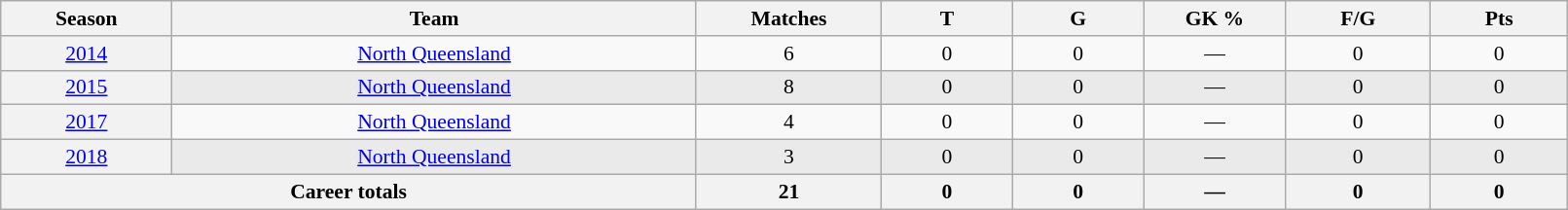<table class="wikitable sortable"  style="font-size:90%; text-align:center; width:85%;">
<tr>
<th width=2%>Season</th>
<th width=8%>Team</th>
<th width=2%>Matches</th>
<th width=2%>T</th>
<th width=2%>G</th>
<th width=2%>GK %</th>
<th width=2%>F/G</th>
<th width=2%>Pts</th>
</tr>
<tr>
<th scope="row" style="text-align:center; font-weight:normal"><a href='#'>2014</a></th>
<td style="text-align:center;">  <a href='#'>North Queensland</a></td>
<td>6</td>
<td>0</td>
<td>0</td>
<td>—</td>
<td>0</td>
<td>0</td>
</tr>
<tr style="background:#eaeaea;">
<th scope="row" style="text-align:center; font-weight:normal"><a href='#'>2015</a></th>
<td style="text-align:center;">  <a href='#'>North Queensland</a></td>
<td>8</td>
<td>0</td>
<td>0</td>
<td>—</td>
<td>0</td>
<td>0</td>
</tr>
<tr>
<th scope="row" style="text-align:center; font-weight:normal"><a href='#'>2017</a></th>
<td style="text-align:center;">  <a href='#'>North Queensland</a></td>
<td>4</td>
<td>0</td>
<td>0</td>
<td>—</td>
<td>0</td>
<td>0</td>
</tr>
<tr style="background:#eaeaea;">
<th scope="row" style="text-align:center; font-weight:normal"><a href='#'>2018</a></th>
<td style="text-align:center;">  <a href='#'>North Queensland</a></td>
<td>3</td>
<td>0</td>
<td>0</td>
<td>—</td>
<td>0</td>
<td>0</td>
</tr>
<tr class="sortbottom">
<th colspan=2>Career totals</th>
<th>21</th>
<th>0</th>
<th>0</th>
<th>—</th>
<th>0</th>
<th>0</th>
</tr>
</table>
